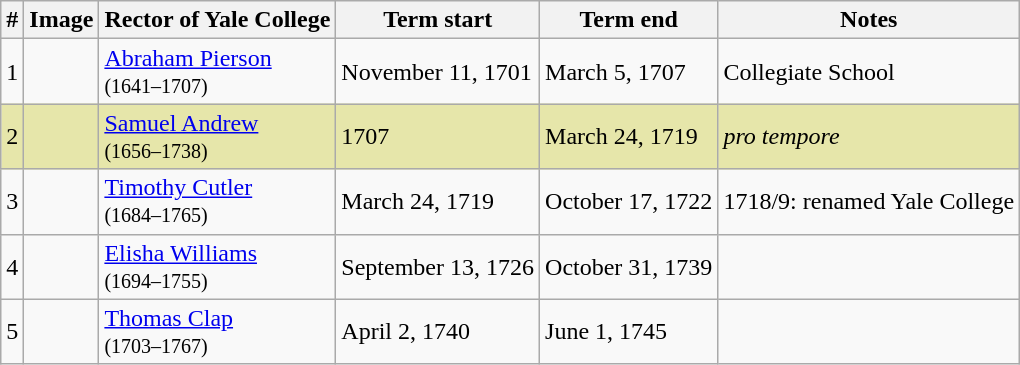<table class="wikitable">
<tr>
<th>#</th>
<th>Image</th>
<th>Rector of Yale College</th>
<th>Term start</th>
<th>Term end</th>
<th>Notes</th>
</tr>
<tr>
<td>1</td>
<td></td>
<td><a href='#'>Abraham Pierson</a><br><small>(1641–1707)</small></td>
<td>November 11, 1701</td>
<td>March 5, 1707</td>
<td>Collegiate School</td>
</tr>
<tr bgcolor="#e6e6aa">
<td>2</td>
<td></td>
<td><a href='#'>Samuel Andrew</a><br><small>(1656–1738)</small></td>
<td>1707</td>
<td>March 24, 1719</td>
<td><em>pro tempore</em></td>
</tr>
<tr>
<td>3</td>
<td></td>
<td><a href='#'>Timothy Cutler</a><br><small>(1684–1765)</small></td>
<td>March 24, 1719</td>
<td>October 17, 1722</td>
<td>1718/9: renamed Yale College</td>
</tr>
<tr>
<td>4</td>
<td></td>
<td><a href='#'>Elisha Williams</a><br><small>(1694–1755)</small></td>
<td nowrap>September 13, 1726</td>
<td nowrap>October 31, 1739</td>
<td></td>
</tr>
<tr>
<td>5</td>
<td></td>
<td><a href='#'>Thomas Clap</a><br><small>(1703–1767)</small></td>
<td>April 2, 1740</td>
<td>June 1, 1745</td>
<td></td>
</tr>
</table>
